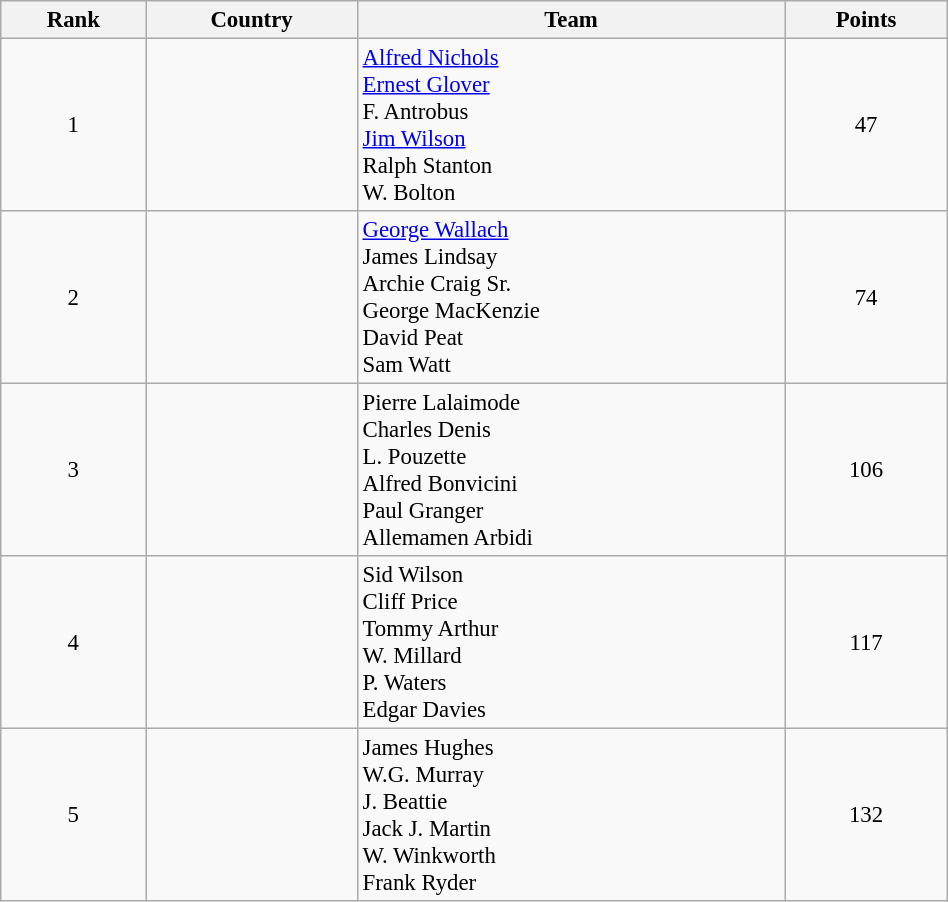<table class="wikitable sortable" style=" text-align:center; font-size:95%;" width="50%">
<tr>
<th>Rank</th>
<th>Country</th>
<th>Team</th>
<th>Points</th>
</tr>
<tr>
<td align=center>1</td>
<td align=left></td>
<td align=left><a href='#'>Alfred Nichols</a><br><a href='#'>Ernest Glover</a><br>F. Antrobus<br><a href='#'>Jim Wilson</a><br>Ralph Stanton<br>W. Bolton</td>
<td>47</td>
</tr>
<tr>
<td align=center>2</td>
<td align=left></td>
<td align=left><a href='#'>George Wallach</a><br>James Lindsay<br>Archie Craig Sr.<br>George MacKenzie<br>David Peat<br>Sam Watt</td>
<td>74</td>
</tr>
<tr>
<td align=center>3</td>
<td align=left></td>
<td align=left>Pierre Lalaimode<br>Charles Denis<br>L. Pouzette<br>Alfred Bonvicini<br>Paul Granger<br>Allemamen Arbidi</td>
<td>106</td>
</tr>
<tr>
<td align=center>4</td>
<td align=left></td>
<td align=left>Sid Wilson<br>Cliff Price<br>Tommy Arthur<br>W. Millard<br>P. Waters<br>Edgar Davies</td>
<td>117</td>
</tr>
<tr>
<td align=center>5</td>
<td align=left></td>
<td align=left>James Hughes<br>W.G. Murray<br>J. Beattie<br>Jack J. Martin<br>W. Winkworth<br>Frank Ryder</td>
<td>132</td>
</tr>
</table>
